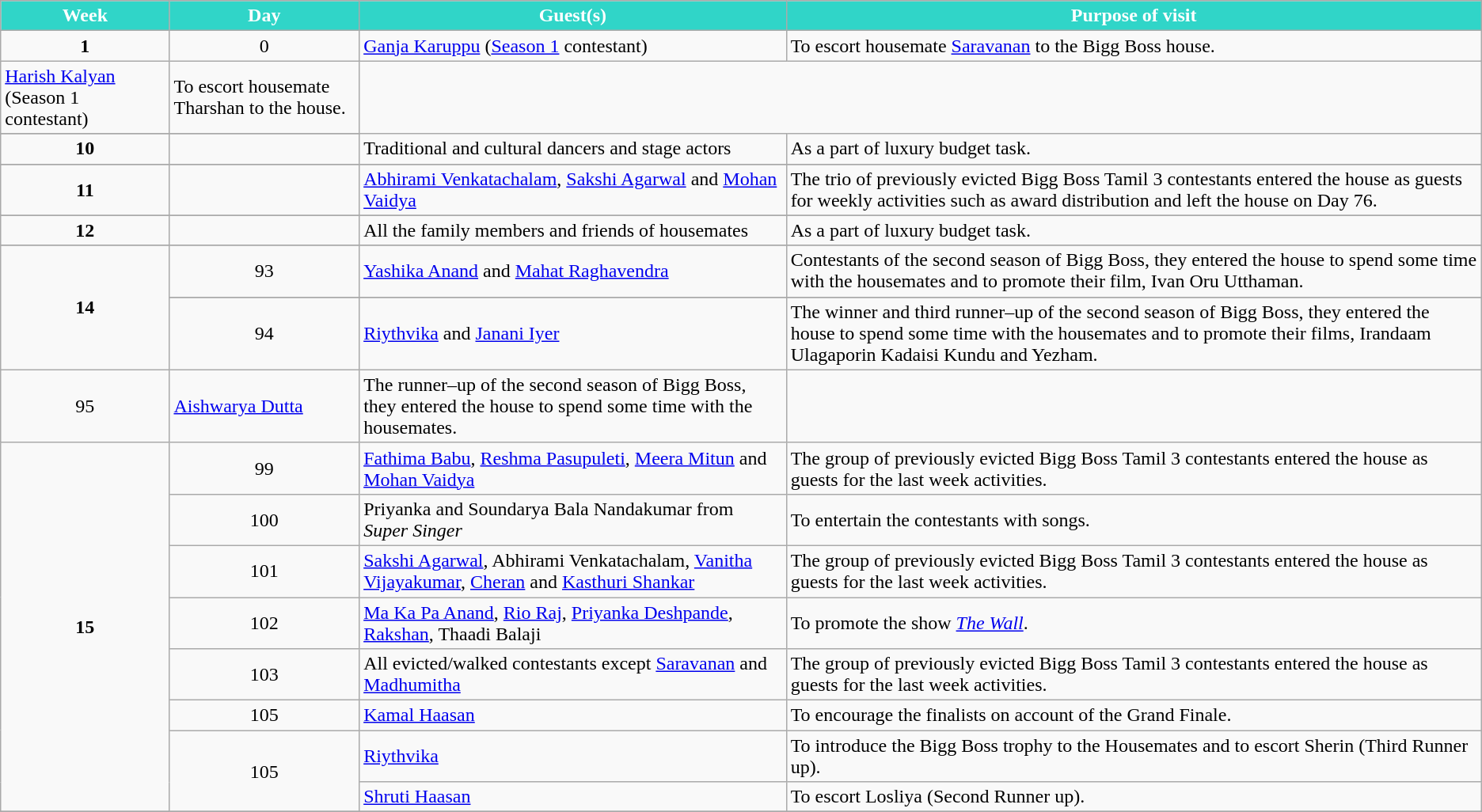<table class="wikitable">
<tr>
<th style="background:#30d5c8; color:white; ">Week</th>
<th style="background:#30d5c8; color:white; ">Day</th>
<th style="background:#30d5c8; color:white; ">Guest(s)</th>
<th style="background:#30d5c8; color:white; ">Purpose of visit</th>
</tr>
<tr>
<td rowspan="2" align=center><strong>1</strong></td>
<td rowspan="2" align=center>0</td>
<td><a href='#'>Ganja Karuppu</a> (<a href='#'>Season 1</a> contestant)</td>
<td>To escort housemate <a href='#'>Saravanan</a> to the Bigg Boss house.</td>
</tr>
<tr>
</tr>
<tr>
<td><a href='#'>Harish Kalyan</a> (Season 1 contestant)</td>
<td>To escort housemate Tharshan to the house.</td>
</tr>
<tr>
</tr>
<tr>
<td align=center><strong>10</strong></td>
<td align=center></td>
<td>Traditional and cultural dancers and stage actors</td>
<td>As a part of luxury budget task.</td>
</tr>
<tr>
</tr>
<tr>
<td align=center><strong>11</strong></td>
<td align=center></td>
<td><a href='#'>Abhirami Venkatachalam</a>, <a href='#'>Sakshi Agarwal</a> and <a href='#'>Mohan Vaidya</a></td>
<td>The trio of previously evicted Bigg Boss Tamil 3 contestants entered the house as guests for weekly activities such as award distribution and left the house on Day 76.</td>
</tr>
<tr>
</tr>
<tr>
<td align=center><strong>12</strong></td>
<td align=center></td>
<td>All the family members and friends of housemates</td>
<td>As a part of luxury budget task.</td>
</tr>
<tr>
</tr>
<tr>
<td rowspan="3" align=center><strong>14</strong></td>
<td align=center>93</td>
<td><a href='#'>Yashika Anand</a> and <a href='#'>Mahat Raghavendra</a></td>
<td>Contestants of the second season of Bigg Boss, they entered the house to spend some time with the housemates and to promote their film, Ivan Oru Utthaman.</td>
</tr>
<tr>
</tr>
<tr>
<td align=center>94</td>
<td><a href='#'>Riythvika</a> and <a href='#'>Janani Iyer</a></td>
<td>The winner and third runner–up of the second season of Bigg Boss, they entered the house to spend some time with the housemates and to promote their films, Irandaam Ulagaporin Kadaisi Kundu	 and Yezham.</td>
</tr>
<tr>
<td align=center>95</td>
<td><a href='#'>Aishwarya Dutta</a></td>
<td>The runner–up of the second season of Bigg Boss, they entered the house to spend some time with the housemates.</td>
</tr>
<tr>
<td rowspan="8" align="center"><strong>15</strong></td>
<td align=center>99</td>
<td><a href='#'>Fathima Babu</a>, <a href='#'>Reshma Pasupuleti</a>, <a href='#'>Meera Mitun</a> and <a href='#'>Mohan Vaidya</a></td>
<td>The group of previously evicted Bigg Boss Tamil 3 contestants entered the house as guests for the last week activities.</td>
</tr>
<tr>
<td align=center>100</td>
<td>Priyanka and Soundarya Bala Nandakumar from <em>Super Singer</em></td>
<td>To entertain the contestants with songs.</td>
</tr>
<tr>
<td align=center>101</td>
<td><a href='#'>Sakshi Agarwal</a>, Abhirami Venkatachalam, <a href='#'>Vanitha Vijayakumar</a>, <a href='#'>Cheran</a> and <a href='#'>Kasthuri Shankar</a></td>
<td>The group of previously evicted Bigg Boss Tamil 3 contestants entered the house as guests for the last week activities.</td>
</tr>
<tr>
<td align=center>102</td>
<td><a href='#'>Ma Ka Pa Anand</a>, <a href='#'>Rio Raj</a>,  <a href='#'>Priyanka Deshpande</a>, <a href='#'>Rakshan</a>, Thaadi Balaji</td>
<td>To promote the show <em><a href='#'>The Wall</a></em>.</td>
</tr>
<tr>
<td align=center>103</td>
<td>All evicted/walked contestants except <a href='#'>Saravanan</a> and <a href='#'>Madhumitha</a></td>
<td>The group of previously evicted Bigg Boss Tamil 3 contestants entered the house as guests for the last week activities.</td>
</tr>
<tr>
<td align=center>105</td>
<td><a href='#'>Kamal Haasan</a></td>
<td>To encourage the finalists on account of the Grand Finale.</td>
</tr>
<tr>
<td rowspan="2" align=center>105</td>
<td><a href='#'>Riythvika</a></td>
<td>To introduce the Bigg Boss trophy to the Housemates and to escort Sherin (Third Runner up).</td>
</tr>
<tr>
<td><a href='#'>Shruti Haasan</a></td>
<td>To escort Losliya (Second Runner up).</td>
</tr>
<tr>
</tr>
</table>
